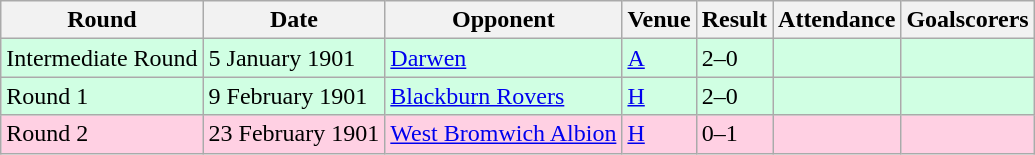<table class="wikitable">
<tr>
<th>Round</th>
<th>Date</th>
<th>Opponent</th>
<th>Venue</th>
<th>Result</th>
<th>Attendance</th>
<th>Goalscorers</th>
</tr>
<tr style="background:#d0ffe3;">
<td>Intermediate Round</td>
<td>5 January 1901</td>
<td><a href='#'>Darwen</a></td>
<td><a href='#'>A</a></td>
<td>2–0</td>
<td></td>
<td></td>
</tr>
<tr style="background:#d0ffe3;">
<td>Round 1</td>
<td>9 February 1901</td>
<td><a href='#'>Blackburn Rovers</a></td>
<td><a href='#'>H</a></td>
<td>2–0</td>
<td></td>
<td></td>
</tr>
<tr style="background:#ffd0e3;">
<td>Round 2</td>
<td>23 February 1901</td>
<td><a href='#'>West Bromwich Albion</a></td>
<td><a href='#'>H</a></td>
<td>0–1</td>
<td></td>
<td></td>
</tr>
</table>
